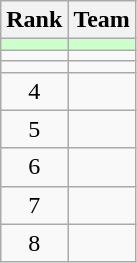<table class=wikitable style="text-align:center">
<tr>
<th>Rank</th>
<th>Team</th>
</tr>
<tr bgcolor=#ccffcc>
<td></td>
<td align=left></td>
</tr>
<tr>
<td></td>
<td align=left></td>
</tr>
<tr>
<td></td>
<td align=left></td>
</tr>
<tr>
<td>4</td>
<td align=left></td>
</tr>
<tr>
<td>5</td>
<td align=left></td>
</tr>
<tr>
<td>6</td>
<td align=left></td>
</tr>
<tr>
<td>7</td>
<td align=left></td>
</tr>
<tr>
<td>8</td>
<td align=left></td>
</tr>
</table>
